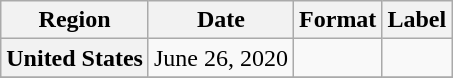<table class="wikitable plainrowheaders" style="text-align:center;">
<tr>
<th>Region</th>
<th>Date</th>
<th>Format</th>
<th>Label</th>
</tr>
<tr>
<th scope="row">United States</th>
<td>June 26, 2020</td>
<td></td>
<td></td>
</tr>
<tr>
</tr>
</table>
